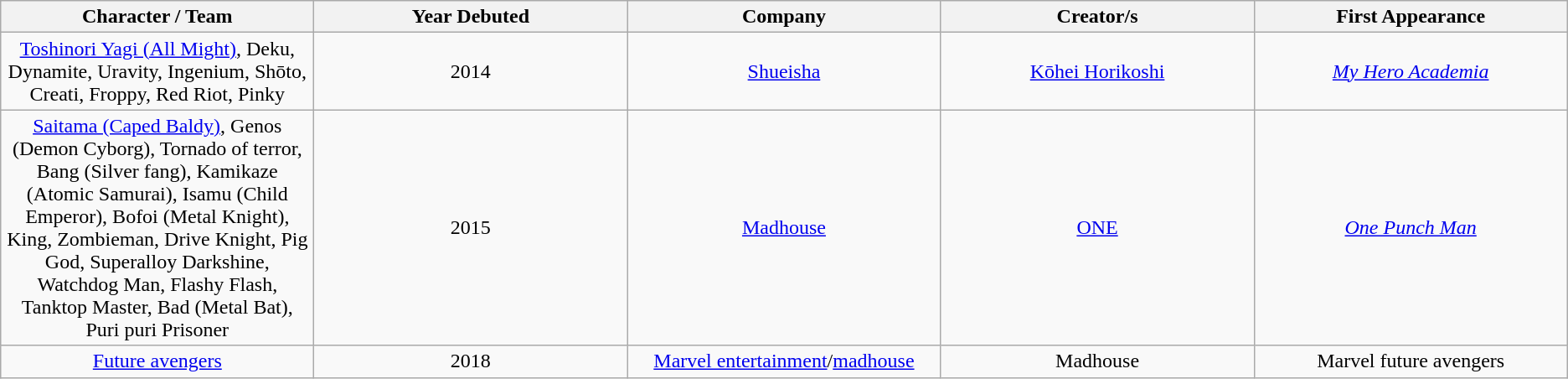<table class="wikitable" style="text-align:center">
<tr>
<th style="width:20%;">Character / Team</th>
<th style="width:20%;">Year Debuted</th>
<th style="width:20%;">Company</th>
<th style="width:20%;">Creator/s</th>
<th style="width:20%;">First Appearance</th>
</tr>
<tr>
<td><a href='#'>Toshinori Yagi (All Might)</a>, Deku, Dynamite, Uravity, Ingenium, Shōto, Creati, Froppy, Red Riot, Pinky</td>
<td>2014</td>
<td><a href='#'>Shueisha</a></td>
<td><a href='#'>Kōhei Horikoshi</a></td>
<td><em><a href='#'>My Hero Academia</a></em></td>
</tr>
<tr>
<td><a href='#'>Saitama (Caped Baldy)</a>, Genos (Demon Cyborg), Tornado of terror, Bang (Silver fang), Kamikaze (Atomic Samurai), Isamu (Child Emperor), Bofoi (Metal Knight), King, Zombieman, Drive Knight, Pig God, Superalloy Darkshine, Watchdog Man, Flashy Flash, Tanktop Master, Bad (Metal Bat), Puri puri Prisoner</td>
<td>2015</td>
<td><a href='#'>Madhouse</a></td>
<td><a href='#'>ONE</a></td>
<td><em><a href='#'>One Punch Man</a></em></td>
</tr>
<tr>
<td><a href='#'>Future avengers</a></td>
<td>2018</td>
<td><a href='#'>Marvel entertainment</a>/<a href='#'>madhouse</a></td>
<td>Madhouse</td>
<td>Marvel future avengers</td>
</tr>
</table>
